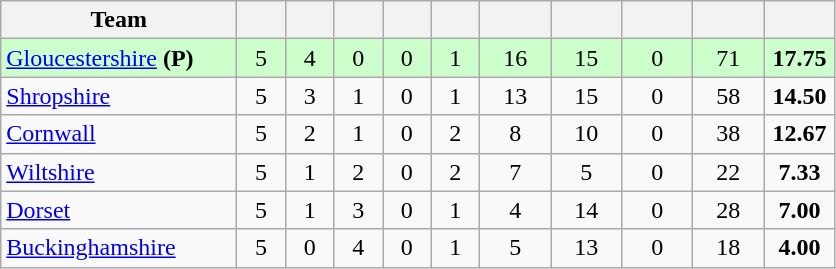<table class="wikitable" style="text-align:center">
<tr>
<th width="150">Team</th>
<th width="25"></th>
<th width="25"></th>
<th width="25"></th>
<th width="25"></th>
<th width="25"></th>
<th width="40"></th>
<th width="40"></th>
<th width="40"></th>
<th width="40"></th>
<th width="40"></th>
</tr>
<tr style="background:#cfc;">
<td style="text-align:left"><a href='#'>Gloucestershire</a> <strong>(P)</strong></td>
<td>5</td>
<td>4</td>
<td>0</td>
<td>0</td>
<td>1</td>
<td>16</td>
<td>15</td>
<td>0</td>
<td>71</td>
<td><strong>17.75</strong></td>
</tr>
<tr>
<td style="text-align:left"><a href='#'>Shropshire</a></td>
<td>5</td>
<td>3</td>
<td>1</td>
<td>0</td>
<td>1</td>
<td>13</td>
<td>15</td>
<td>0</td>
<td>58</td>
<td><strong>14.50</strong></td>
</tr>
<tr>
<td style="text-align:left"><a href='#'>Cornwall</a></td>
<td>5</td>
<td>2</td>
<td>1</td>
<td>0</td>
<td>2</td>
<td>8</td>
<td>10</td>
<td>0</td>
<td>38</td>
<td><strong>12.67</strong></td>
</tr>
<tr>
<td style="text-align:left"><a href='#'>Wiltshire</a></td>
<td>5</td>
<td>1</td>
<td>2</td>
<td>0</td>
<td>2</td>
<td>7</td>
<td>5</td>
<td>0</td>
<td>22</td>
<td><strong>7.33</strong></td>
</tr>
<tr>
<td style="text-align:left"><a href='#'>Dorset</a></td>
<td>5</td>
<td>1</td>
<td>3</td>
<td>0</td>
<td>1</td>
<td>4</td>
<td>14</td>
<td>0</td>
<td>28</td>
<td><strong>7.00</strong></td>
</tr>
<tr>
<td style="text-align:left"><a href='#'>Buckinghamshire</a></td>
<td>5</td>
<td>0</td>
<td>4</td>
<td>0</td>
<td>1</td>
<td>5</td>
<td>13</td>
<td>0</td>
<td>18</td>
<td><strong>4.00</strong></td>
</tr>
</table>
